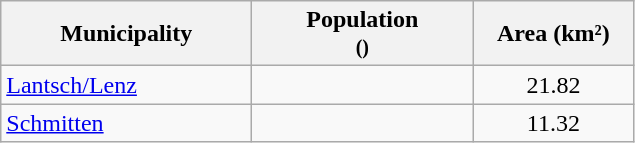<table class="wikitable">
<tr>
<th width="160">Municipality</th>
<th width="140">Population <br><small>()</small></th>
<th width="100">Area (km²)</th>
</tr>
<tr>
<td><a href='#'>Lantsch/Lenz</a></td>
<td align="center"></td>
<td align="center">21.82</td>
</tr>
<tr>
<td><a href='#'>Schmitten</a></td>
<td align="center"></td>
<td align="center">11.32</td>
</tr>
</table>
